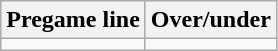<table class="wikitable">
<tr align="center">
<th style=>Pregame line</th>
<th style=>Over/under</th>
</tr>
<tr align="center">
<td></td>
<td></td>
</tr>
</table>
